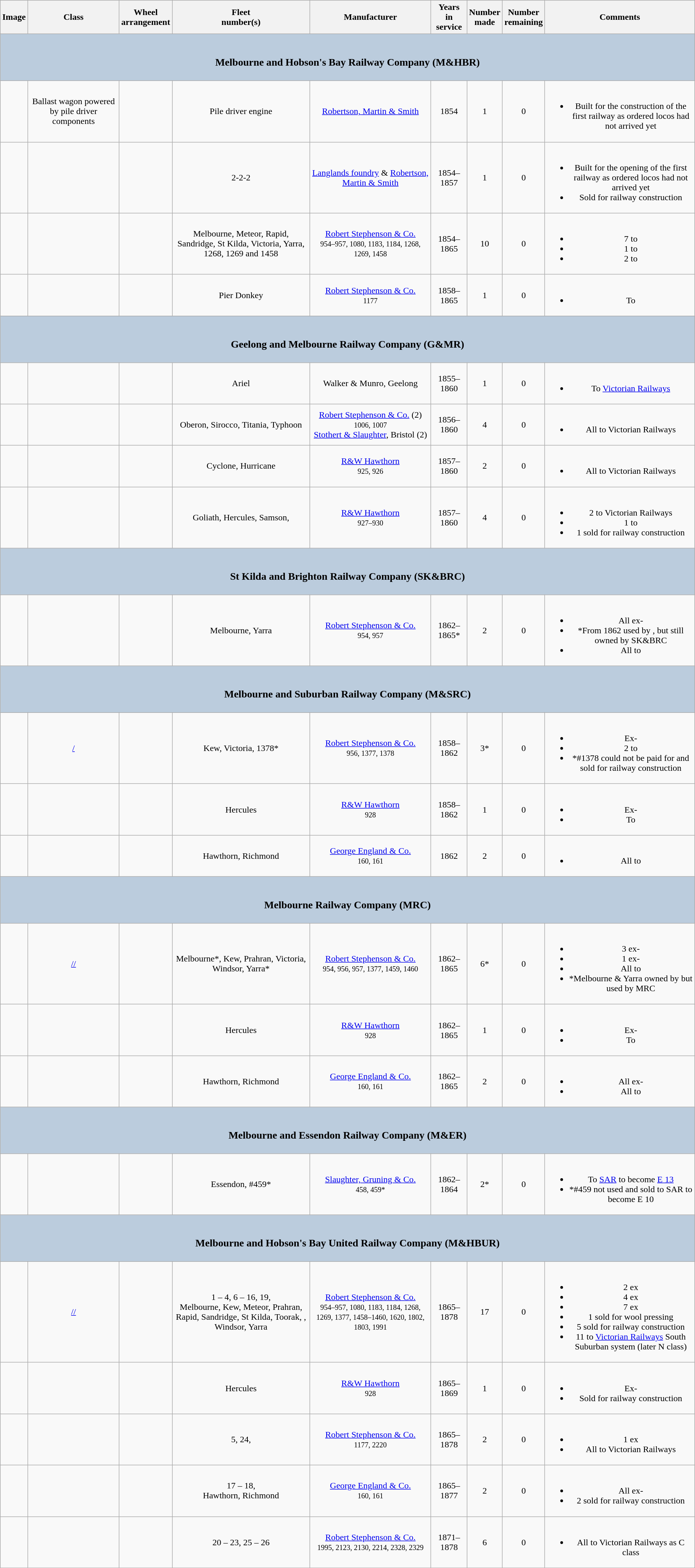<table class="wikitable" style="text-align:center; width: 100%">
<tr>
<th>Image</th>
<th>Class</th>
<th>Wheel<br>arrangement</th>
<th>Fleet<br>number(s)</th>
<th>Manufacturer</th>
<th>Years<br>in service</th>
<th>Number<br>made</th>
<th>Number<br>remaining</th>
<th>Comments</th>
</tr>
<tr style="background:#bcd;">
<td colspan="9"><br><h3>Melbourne and Hobson's Bay Railway Company (M&HBR)</h3></td>
</tr>
<tr>
<td></td>
<td>Ballast wagon powered by pile driver components</td>
<td></td>
<td>Pile driver engine</td>
<td><a href='#'>Robertson, Martin & Smith</a></td>
<td>1854</td>
<td>1</td>
<td>0</td>
<td><br><ul><li>Built for the construction of the first railway as ordered locos had not arrived yet</li></ul></td>
</tr>
<tr>
<td></td>
<td><a href='#'> </a></td>
<td></td>
<td>2-2-2</td>
<td><a href='#'>Langlands foundry</a> & <a href='#'>Robertson, Martin & Smith</a></td>
<td>1854–1857</td>
<td>1</td>
<td>0</td>
<td><br><ul><li>Built for the opening of the first railway as ordered locos had not arrived yet</li><li>Sold for railway construction</li></ul></td>
</tr>
<tr>
<td></td>
<td><a href='#'> </a></td>
<td></td>
<td>Melbourne, Meteor, Rapid, Sandridge, St Kilda, Victoria, Yarra, 1268, 1269 and 1458</td>
<td><a href='#'>Robert Stephenson & Co.</a><br><small>954–957, 1080, 1183, 1184, 1268, 1269, 1458</small></td>
<td>1854–1865</td>
<td>10</td>
<td>0</td>
<td><br><ul><li>7 to <a href='#'></a></li><li>1 to <a href='#'></a></li><li>2 to <a href='#'></a></li></ul></td>
</tr>
<tr>
<td></td>
<td><a href='#'> </a></td>
<td></td>
<td>Pier Donkey</td>
<td><a href='#'>Robert Stephenson & Co.</a><br><small>1177</small></td>
<td>1858–1865</td>
<td>1</td>
<td>0</td>
<td><br><ul><li>To <a href='#'></a></li></ul></td>
</tr>
<tr style="background:#bcd;">
<td colspan="9"><br><h3>Geelong and Melbourne Railway Company (G&MR)</h3></td>
</tr>
<tr>
<td></td>
<td><a href='#'> </a></td>
<td></td>
<td>Ariel</td>
<td>Walker & Munro, Geelong</td>
<td>1855–1860</td>
<td>1</td>
<td>0</td>
<td><br><ul><li>To <a href='#'>Victorian Railways</a></li></ul></td>
</tr>
<tr>
<td></td>
<td><a href='#'> </a></td>
<td></td>
<td>Oberon, Sirocco, Titania, Typhoon</td>
<td><a href='#'>Robert Stephenson & Co.</a> (2)<br><small>1006, 1007</small><br><a href='#'>Stothert & Slaughter</a>, Bristol (2)</td>
<td>1856–1860</td>
<td>4</td>
<td>0</td>
<td><br><ul><li>All to Victorian Railways</li></ul></td>
</tr>
<tr>
<td></td>
<td><a href='#'> </a></td>
<td></td>
<td>Cyclone, Hurricane</td>
<td><a href='#'>R&W Hawthorn</a><br><small>925, 926</small></td>
<td>1857–1860</td>
<td>2</td>
<td>0</td>
<td><br><ul><li>All to Victorian Railways</li></ul></td>
</tr>
<tr>
<td></td>
<td><a href='#'> </a></td>
<td></td>
<td>Goliath, Hercules, Samson, </td>
<td><a href='#'>R&W Hawthorn</a><br><small>927–930</small></td>
<td>1857–1860</td>
<td>4</td>
<td>0</td>
<td><br><ul><li>2 to Victorian Railways</li><li>1 to <a href='#'></a></li><li>1 sold for railway construction</li></ul></td>
</tr>
<tr style="background:#bcd;">
<td colspan="9"><br><h3>St Kilda and Brighton Railway Company (SK&BRC)</h3></td>
</tr>
<tr>
<td></td>
<td><a href='#'> </a></td>
<td></td>
<td>Melbourne, Yarra</td>
<td><a href='#'>Robert Stephenson & Co.</a><br><small>954, 957</small></td>
<td>1862–1865*</td>
<td>2</td>
<td>0</td>
<td><br><ul><li>All ex-<a href='#'></a></li><li>*From 1862 used by <a href='#'></a>, but still owned by SK&BRC</li><li>All to <a href='#'></a></li></ul></td>
</tr>
<tr style="background:#bcd;">
<td colspan="9"><br><h3>Melbourne and Suburban Railway Company (M&SRC)</h3></td>
</tr>
<tr>
<td></td>
<td><a href='#'>/ </a></td>
<td></td>
<td>Kew, Victoria, 1378*</td>
<td><a href='#'>Robert Stephenson & Co.</a><br><small>956, 1377, 1378</small></td>
<td>1858–1862</td>
<td>3*</td>
<td>0</td>
<td><br><ul><li>Ex-<a href='#'></a></li><li>2 to <a href='#'></a></li><li>*#1378 could not be paid for and sold for railway construction</li></ul></td>
</tr>
<tr>
<td></td>
<td><a href='#'> </a></td>
<td></td>
<td>Hercules</td>
<td><a href='#'>R&W Hawthorn</a><br><small>928</small></td>
<td>1858–1862</td>
<td>1</td>
<td>0</td>
<td><br><ul><li>Ex-<a href='#'></a></li><li>To <a href='#'></a></li></ul></td>
</tr>
<tr>
<td></td>
<td><a href='#'> </a></td>
<td></td>
<td>Hawthorn, Richmond</td>
<td><a href='#'>George England & Co.</a><br><small>160, 161</small></td>
<td>1862</td>
<td>2</td>
<td>0</td>
<td><br><ul><li>All to <a href='#'></a></li></ul></td>
</tr>
<tr style="background:#bcd;">
<td colspan="9"><br><h3>Melbourne Railway Company (MRC)</h3></td>
</tr>
<tr>
<td></td>
<td><a href='#'>// </a></td>
<td></td>
<td>Melbourne*, Kew, Prahran, Victoria, Windsor, Yarra*</td>
<td><a href='#'>Robert Stephenson & Co.</a><br><small>954, 956, 957, 1377, 1459, 1460</small></td>
<td>1862–1865</td>
<td>6*</td>
<td>0</td>
<td><br><ul><li>3 ex-<a href='#'></a></li><li>1 ex-<a href='#'></a></li><li>All to <a href='#'></a></li><li>*Melbourne & Yarra owned by <a href='#'></a> but used by MRC</li></ul></td>
</tr>
<tr>
<td></td>
<td><a href='#'> </a></td>
<td></td>
<td>Hercules</td>
<td><a href='#'>R&W Hawthorn</a><br><small>928</small></td>
<td>1862–1865</td>
<td>1</td>
<td>0</td>
<td><br><ul><li>Ex-<a href='#'></a></li><li>To <a href='#'></a></li></ul></td>
</tr>
<tr>
<td></td>
<td><a href='#'> </a></td>
<td></td>
<td>Hawthorn, Richmond</td>
<td><a href='#'>George England & Co.</a><br><small>160, 161</small></td>
<td>1862–1865</td>
<td>2</td>
<td>0</td>
<td><br><ul><li>All ex-<a href='#'></a></li><li>All to <a href='#'></a></li></ul></td>
</tr>
<tr style="background:#bcd;">
<td colspan="9"><br><h3>Melbourne and Essendon Railway Company (M&ER)</h3></td>
</tr>
<tr>
<td></td>
<td><a href='#'> </a></td>
<td></td>
<td>Essendon, #459*</td>
<td><a href='#'>Slaughter, Gruning & Co.</a><br><small>458, 459*</small></td>
<td>1862–1864</td>
<td>2*</td>
<td>0</td>
<td><br><ul><li>To <a href='#'>SAR</a> to become <a href='#'>E 13</a></li><li>*#459 not used and sold to SAR to become E 10</li></ul></td>
</tr>
<tr style="background:#bcd;">
<td colspan="9"><br><h3>Melbourne and Hobson's Bay United Railway Company (M&HBUR)</h3></td>
</tr>
<tr>
<td></td>
<td><a href='#'>// </a></td>
<td></td>
<td>1 – 4, 6 – 16, 19,<br>Melbourne, Kew, Meteor, Prahran, Rapid, Sandridge, St Kilda, Toorak, , Windsor, Yarra</td>
<td><a href='#'>Robert Stephenson & Co.</a><br><small>954–957, 1080, 1183, 1184, 1268, 1269, 1377, 1458–1460, 1620, 1802, 1803, 1991</small></td>
<td>1865–1878</td>
<td>17</td>
<td>0</td>
<td><br><ul><li>2 ex <a href='#'></a></li><li>4 ex <a href='#'></a></li><li>7 ex <a href='#'></a></li><li>1 sold for wool pressing</li><li>5 sold for railway construction</li><li>11 to <a href='#'>Victorian Railways</a> South Suburban system (later N class)</li></ul></td>
</tr>
<tr>
<td></td>
<td><a href='#'> </a></td>
<td></td>
<td>Hercules</td>
<td><a href='#'>R&W Hawthorn</a><br><small>928</small></td>
<td>1865–1869</td>
<td>1</td>
<td>0</td>
<td><br><ul><li>Ex-<a href='#'></a></li><li>Sold for railway construction</li></ul></td>
</tr>
<tr>
<td></td>
<td><a href='#'> </a></td>
<td></td>
<td>5, 24,<br></td>
<td><a href='#'>Robert Stephenson & Co.</a><br><small>1177, 2220</small></td>
<td>1865–1878</td>
<td>2</td>
<td>0</td>
<td><br><ul><li>1 ex <a href='#'></a></li><li>All to Victorian Railways</li></ul></td>
</tr>
<tr>
<td></td>
<td><a href='#'> </a></td>
<td></td>
<td>17 – 18,<br>Hawthorn, Richmond</td>
<td><a href='#'>George England & Co.</a><br><small>160, 161</small></td>
<td>1865–1877</td>
<td>2</td>
<td>0</td>
<td><br><ul><li>All ex-<a href='#'></a></li><li>2 sold for railway construction</li></ul></td>
</tr>
<tr>
<td></td>
<td><a href='#'> </a></td>
<td></td>
<td>20 – 23, 25 – 26</td>
<td><a href='#'>Robert Stephenson & Co.</a><br><small>1995, 2123, 2130, 2214, 2328, 2329</small></td>
<td>1871–1878</td>
<td>6</td>
<td>0</td>
<td><br><ul><li>All to Victorian Railways as C class</li></ul></td>
</tr>
</table>
